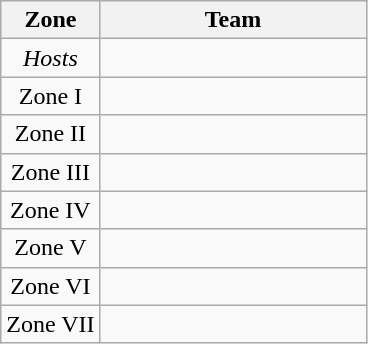<table class="wikitable">
<tr>
<th>Zone</th>
<th width=170>Team</th>
</tr>
<tr>
<td align=center><em>Hosts</em></td>
<td></td>
</tr>
<tr>
<td align=center>Zone I</td>
<td></td>
</tr>
<tr>
<td align=center>Zone II</td>
<td></td>
</tr>
<tr>
<td align=center>Zone III</td>
<td></td>
</tr>
<tr>
<td align=center>Zone IV</td>
<td></td>
</tr>
<tr>
<td align=center>Zone V</td>
<td></td>
</tr>
<tr>
<td align=center>Zone VI</td>
<td></td>
</tr>
<tr>
<td align=center>Zone VII</td>
<td></td>
</tr>
</table>
